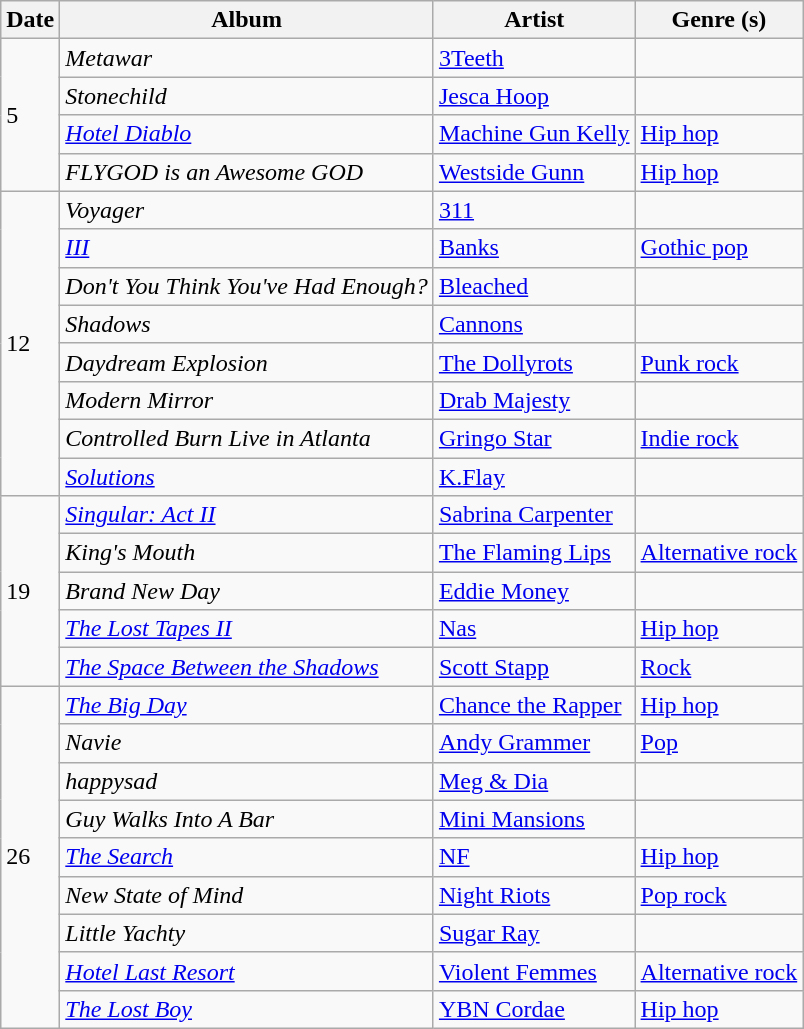<table class="wikitable">
<tr>
<th>Date</th>
<th>Album</th>
<th>Artist</th>
<th>Genre (s)</th>
</tr>
<tr>
<td rowspan="4">5</td>
<td><em>Metawar</em></td>
<td><a href='#'>3Teeth</a></td>
<td></td>
</tr>
<tr>
<td><em>Stonechild</em></td>
<td><a href='#'>Jesca Hoop</a></td>
<td></td>
</tr>
<tr>
<td><em><a href='#'>Hotel Diablo</a></em></td>
<td><a href='#'>Machine Gun Kelly</a></td>
<td><a href='#'>Hip hop</a></td>
</tr>
<tr>
<td><em>FLYGOD is an Awesome GOD</em></td>
<td><a href='#'>Westside Gunn</a></td>
<td><a href='#'>Hip hop</a></td>
</tr>
<tr>
<td rowspan="8">12</td>
<td><em>Voyager</em></td>
<td><a href='#'>311</a></td>
<td></td>
</tr>
<tr>
<td><em><a href='#'>III</a></em></td>
<td><a href='#'>Banks</a></td>
<td><a href='#'>Gothic pop</a></td>
</tr>
<tr>
<td><em>Don't You Think You've Had Enough?</em></td>
<td><a href='#'>Bleached</a></td>
<td></td>
</tr>
<tr>
<td><em>Shadows</em></td>
<td><a href='#'>Cannons</a></td>
<td></td>
</tr>
<tr>
<td><em>Daydream Explosion</em></td>
<td><a href='#'>The Dollyrots</a></td>
<td><a href='#'>Punk rock</a></td>
</tr>
<tr>
<td><em>Modern Mirror</em></td>
<td><a href='#'>Drab Majesty</a></td>
<td></td>
</tr>
<tr>
<td><em>Controlled Burn Live in Atlanta</em></td>
<td><a href='#'>Gringo Star</a></td>
<td><a href='#'>Indie rock</a></td>
</tr>
<tr>
<td><em><a href='#'>Solutions</a></em></td>
<td><a href='#'>K.Flay</a></td>
<td></td>
</tr>
<tr>
<td rowspan="5">19</td>
<td><em><a href='#'>Singular: Act II</a></em></td>
<td><a href='#'>Sabrina Carpenter</a></td>
<td></td>
</tr>
<tr>
<td><em>King's Mouth</em></td>
<td><a href='#'>The Flaming Lips</a></td>
<td><a href='#'>Alternative rock</a></td>
</tr>
<tr>
<td><em>Brand New Day</em></td>
<td><a href='#'>Eddie Money</a></td>
<td></td>
</tr>
<tr>
<td><em><a href='#'>The Lost Tapes II</a></em></td>
<td><a href='#'>Nas</a></td>
<td><a href='#'>Hip hop</a></td>
</tr>
<tr>
<td><em><a href='#'>The Space Between the Shadows</a></em></td>
<td><a href='#'>Scott Stapp</a></td>
<td><a href='#'>Rock</a></td>
</tr>
<tr>
<td rowspan="9">26</td>
<td><em><a href='#'>The Big Day</a></em></td>
<td><a href='#'>Chance the Rapper</a></td>
<td><a href='#'>Hip hop</a></td>
</tr>
<tr>
<td><em>Navie</em></td>
<td><a href='#'>Andy Grammer</a></td>
<td><a href='#'>Pop</a></td>
</tr>
<tr>
<td><em>happysad</em></td>
<td><a href='#'>Meg & Dia</a></td>
<td></td>
</tr>
<tr>
<td><em>Guy Walks Into A Bar</em></td>
<td><a href='#'>Mini Mansions</a></td>
<td></td>
</tr>
<tr>
<td><em><a href='#'>The Search</a></em></td>
<td><a href='#'>NF</a></td>
<td><a href='#'>Hip hop</a></td>
</tr>
<tr>
<td><em>New State of Mind</em></td>
<td><a href='#'>Night Riots</a></td>
<td><a href='#'>Pop rock</a></td>
</tr>
<tr>
<td><em>Little Yachty</em></td>
<td><a href='#'>Sugar Ray</a></td>
<td></td>
</tr>
<tr>
<td><em><a href='#'>Hotel Last Resort</a></em></td>
<td><a href='#'>Violent Femmes</a></td>
<td><a href='#'>Alternative rock</a></td>
</tr>
<tr>
<td><em><a href='#'>The Lost Boy</a></em></td>
<td><a href='#'>YBN Cordae</a></td>
<td><a href='#'>Hip hop</a></td>
</tr>
</table>
